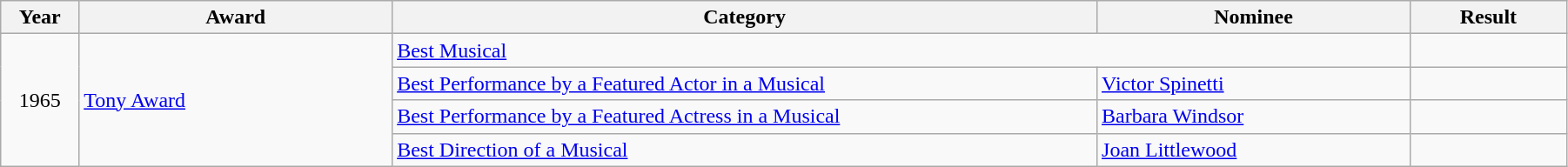<table class="wikitable" width="95%">
<tr>
<th width="5%">Year</th>
<th width="20%">Award</th>
<th width="45%">Category</th>
<th width="20%">Nominee</th>
<th width="10%">Result</th>
</tr>
<tr>
<td rowspan="4" align="center">1965</td>
<td rowspan="4"><a href='#'>Tony Award</a></td>
<td colspan="2"><a href='#'>Best Musical</a></td>
<td></td>
</tr>
<tr>
<td><a href='#'>Best Performance by a Featured Actor in a Musical</a></td>
<td><a href='#'>Victor Spinetti</a></td>
<td></td>
</tr>
<tr>
<td><a href='#'>Best Performance by a Featured Actress in a Musical</a></td>
<td><a href='#'>Barbara Windsor</a></td>
<td></td>
</tr>
<tr>
<td><a href='#'>Best Direction of a Musical</a></td>
<td><a href='#'>Joan Littlewood</a></td>
<td></td>
</tr>
</table>
